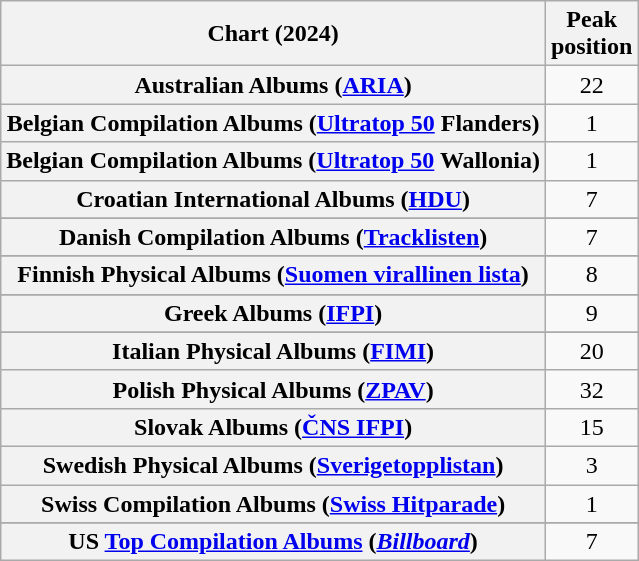<table class="wikitable sortable plainrowheaders" style="text-align:center">
<tr>
<th scope="col">Chart (2024)</th>
<th scope="col">Peak<br>position</th>
</tr>
<tr>
<th scope="row">Australian Albums (<a href='#'>ARIA</a>)</th>
<td>22</td>
</tr>
<tr>
<th scope="row">Belgian Compilation Albums (<a href='#'>Ultratop 50</a> Flanders)</th>
<td>1</td>
</tr>
<tr>
<th scope="row">Belgian Compilation Albums (<a href='#'>Ultratop 50</a> Wallonia)</th>
<td>1</td>
</tr>
<tr>
<th scope="row">Croatian International Albums (<a href='#'>HDU</a>)</th>
<td>7</td>
</tr>
<tr>
</tr>
<tr>
<th scope="row">Danish Compilation Albums (<a href='#'>Tracklisten</a>)</th>
<td>7</td>
</tr>
<tr>
</tr>
<tr>
<th scope="row">Finnish Physical Albums (<a href='#'>Suomen virallinen lista</a>)</th>
<td>8</td>
</tr>
<tr>
</tr>
<tr>
<th scope="row">Greek Albums (<a href='#'>IFPI</a>)</th>
<td>9</td>
</tr>
<tr>
</tr>
<tr>
<th scope="row">Italian Physical Albums (<a href='#'>FIMI</a>)</th>
<td>20</td>
</tr>
<tr>
<th scope="row">Polish Physical Albums (<a href='#'>ZPAV</a>)</th>
<td>32</td>
</tr>
<tr>
<th scope="row">Slovak Albums (<a href='#'>ČNS IFPI</a>)</th>
<td>15</td>
</tr>
<tr>
<th scope="row">Swedish Physical Albums (<a href='#'>Sverigetopplistan</a>)</th>
<td>3</td>
</tr>
<tr>
<th scope="row">Swiss Compilation Albums (<a href='#'>Swiss Hitparade</a>)</th>
<td>1</td>
</tr>
<tr>
</tr>
<tr>
<th scope="row">US <a href='#'>Top Compilation Albums</a> (<em><a href='#'>Billboard</a></em>)</th>
<td>7</td>
</tr>
</table>
